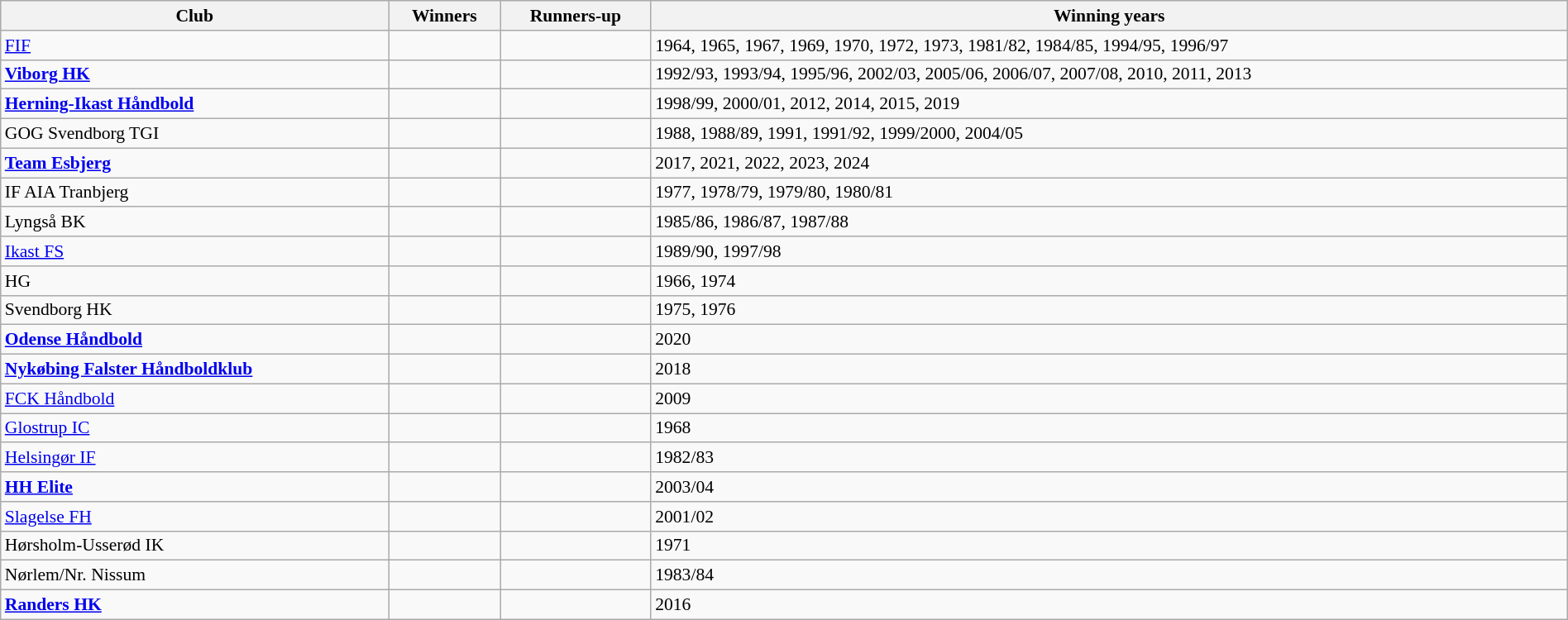<table class="wikitable" style="font-size: 90%; width: 100%;">
<tr>
<th>Club</th>
<th>Winners</th>
<th>Runners-up</th>
<th><strong>Winning</strong> years</th>
</tr>
<tr>
<td><a href='#'>FIF</a></td>
<td></td>
<td></td>
<td>1964, 1965, 1967, 1969, 1970, 1972, 1973, 1981/82, 1984/85, 1994/95, 1996/97</td>
</tr>
<tr>
<td><strong><a href='#'>Viborg HK</a></strong></td>
<td></td>
<td></td>
<td>1992/93, 1993/94, 1995/96, 2002/03, 2005/06, 2006/07, 2007/08, 2010, 2011, 2013</td>
</tr>
<tr>
<td><strong><a href='#'>Herning-Ikast Håndbold</a></strong></td>
<td></td>
<td></td>
<td>1998/99, 2000/01, 2012, 2014, 2015, 2019</td>
</tr>
<tr>
<td>GOG Svendborg TGI</td>
<td></td>
<td></td>
<td>1988, 1988/89, 1991, 1991/92, 1999/2000, 2004/05</td>
</tr>
<tr>
<td><strong><a href='#'>Team Esbjerg</a></strong></td>
<td></td>
<td></td>
<td>2017, 2021, 2022, 2023, 2024</td>
</tr>
<tr>
<td>IF AIA Tranbjerg</td>
<td></td>
<td></td>
<td>1977, 1978/79, 1979/80, 1980/81</td>
</tr>
<tr>
<td>Lyngså BK</td>
<td></td>
<td></td>
<td>1985/86, 1986/87, 1987/88</td>
</tr>
<tr>
<td><a href='#'>Ikast FS</a></td>
<td></td>
<td></td>
<td>1989/90, 1997/98</td>
</tr>
<tr>
<td>HG</td>
<td></td>
<td></td>
<td>1966, 1974</td>
</tr>
<tr>
<td>Svendborg HK</td>
<td></td>
<td></td>
<td>1975, 1976</td>
</tr>
<tr>
<td><strong><a href='#'>Odense Håndbold</a></strong></td>
<td></td>
<td></td>
<td>2020</td>
</tr>
<tr>
<td><strong><a href='#'>Nykøbing Falster Håndboldklub</a></strong></td>
<td></td>
<td></td>
<td>2018</td>
</tr>
<tr>
<td><a href='#'>FCK Håndbold</a></td>
<td></td>
<td></td>
<td>2009</td>
</tr>
<tr>
<td><a href='#'>Glostrup IC</a></td>
<td></td>
<td></td>
<td>1968</td>
</tr>
<tr>
<td><a href='#'>Helsingør IF</a></td>
<td></td>
<td></td>
<td>1982/83</td>
</tr>
<tr>
<td><strong><a href='#'>HH Elite</a></strong></td>
<td></td>
<td></td>
<td>2003/04</td>
</tr>
<tr>
<td><a href='#'>Slagelse FH</a></td>
<td></td>
<td></td>
<td>2001/02</td>
</tr>
<tr>
<td>Hørsholm-Usserød IK</td>
<td></td>
<td></td>
<td>1971</td>
</tr>
<tr>
<td>Nørlem/Nr. Nissum</td>
<td></td>
<td></td>
<td>1983/84</td>
</tr>
<tr>
<td><strong><a href='#'>Randers HK</a></strong></td>
<td></td>
<td></td>
<td>2016</td>
</tr>
</table>
